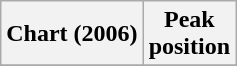<table class="wikitable sortable plainrowheaders">
<tr>
<th>Chart (2006)</th>
<th>Peak<br>position</th>
</tr>
<tr>
</tr>
</table>
